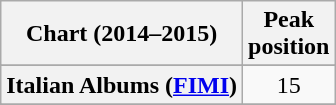<table class="wikitable plainrowheaders sortable">
<tr>
<th>Chart (2014–2015)</th>
<th>Peak<br>position</th>
</tr>
<tr>
</tr>
<tr>
</tr>
<tr>
</tr>
<tr>
</tr>
<tr>
</tr>
<tr>
</tr>
<tr>
</tr>
<tr>
</tr>
<tr>
</tr>
<tr>
</tr>
<tr>
</tr>
<tr>
<th scope="row">Italian Albums (<a href='#'>FIMI</a>)</th>
<td align="center">15</td>
</tr>
<tr>
</tr>
<tr>
</tr>
<tr>
</tr>
<tr>
</tr>
<tr>
</tr>
<tr>
</tr>
<tr>
</tr>
<tr>
</tr>
<tr>
</tr>
</table>
